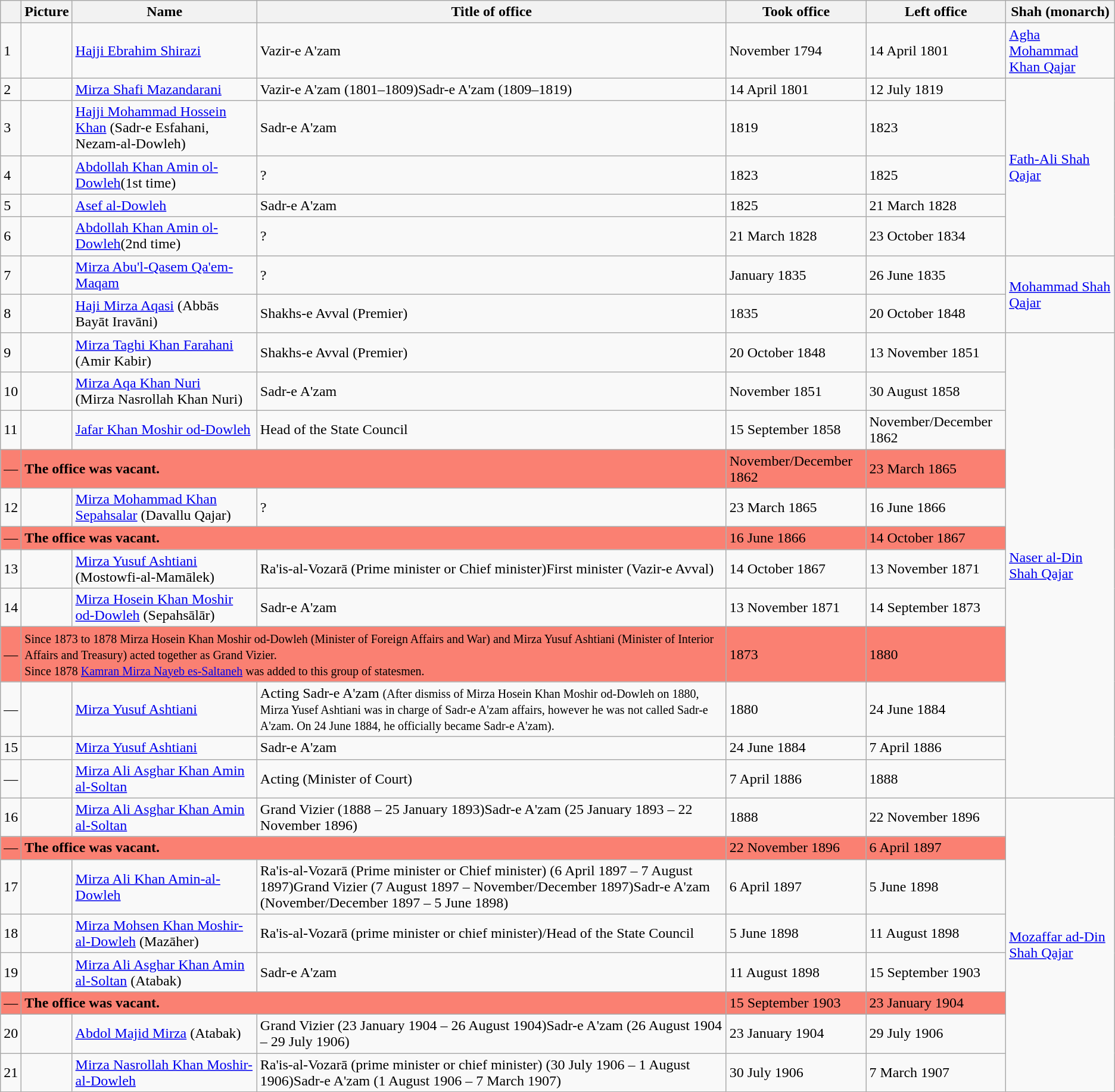<table class="wikitable">
<tr>
<th></th>
<th>Picture</th>
<th>Name</th>
<th>Title of office</th>
<th>Took office</th>
<th>Left office</th>
<th>Shah (monarch)</th>
</tr>
<tr>
<td rowspan="2">1</td>
<td rowspan="2"></td>
<td rowspan="2"><a href='#'>Hajji Ebrahim Shirazi</a></td>
<td rowspan="2">Vazir-e A'zam</td>
<td rowspan="2">November 1794</td>
<td rowspan="2">14 April 1801</td>
<td><a href='#'>Agha Mohammad Khan Qajar</a></td>
</tr>
<tr>
<td rowspan="6"><a href='#'>Fath-Ali Shah Qajar</a></td>
</tr>
<tr>
<td>2</td>
<td></td>
<td><a href='#'>Mirza Shafi Mazandarani</a></td>
<td>Vazir-e A'zam (1801–1809)Sadr-e A'zam (1809–1819)</td>
<td>14 April 1801</td>
<td>12 July 1819</td>
</tr>
<tr>
<td>3</td>
<td></td>
<td><a href='#'>Hajji Mohammad Hossein Khan</a> (Sadr-e Esfahani, Nezam-al-Dowleh)</td>
<td>Sadr-e A'zam</td>
<td>1819</td>
<td>1823</td>
</tr>
<tr>
<td>4</td>
<td></td>
<td><a href='#'>Abdollah Khan Amin ol-Dowleh</a>(1st time)</td>
<td>?</td>
<td>1823</td>
<td>1825</td>
</tr>
<tr>
<td>5</td>
<td></td>
<td><a href='#'>Asef al-Dowleh</a></td>
<td>Sadr-e A'zam</td>
<td>1825</td>
<td>21 March 1828</td>
</tr>
<tr>
<td>6</td>
<td></td>
<td><a href='#'>Abdollah Khan Amin ol-Dowleh</a>(2nd time)</td>
<td>?</td>
<td>21 March 1828</td>
<td>23 October 1834</td>
</tr>
<tr>
<td>7</td>
<td></td>
<td><a href='#'>Mirza Abu'l-Qasem Qa'em-Maqam</a></td>
<td>?</td>
<td>January 1835</td>
<td>26 June 1835</td>
<td rowspan="2"><a href='#'>Mohammad Shah Qajar</a></td>
</tr>
<tr>
<td>8</td>
<td></td>
<td><a href='#'>Haji Mirza Aqasi</a> (Abbās Bayāt Iravāni)</td>
<td>Shakhs-e Avval (Premier)</td>
<td>1835</td>
<td>20 October 1848</td>
</tr>
<tr>
<td>9</td>
<td></td>
<td><a href='#'>Mirza Taghi Khan Farahani</a> (Amir Kabir)</td>
<td>Shakhs-e Avval (Premier)</td>
<td>20 October 1848</td>
<td>13 November 1851 </td>
<td rowspan="13"><a href='#'>Naser al-Din Shah Qajar</a></td>
</tr>
<tr>
<td>10</td>
<td></td>
<td><a href='#'>Mirza Aqa Khan Nuri</a><br>(Mirza Nasrollah Khan Nuri)</td>
<td>Sadr-e A'zam</td>
<td>November 1851</td>
<td>30 August 1858</td>
</tr>
<tr>
<td>11</td>
<td></td>
<td><a href='#'>Jafar Khan Moshir od-Dowleh</a></td>
<td>Head of the State Council</td>
<td>15 September 1858</td>
<td>November/December 1862</td>
</tr>
<tr>
<td style="background:#FA8072;">—</td>
<td colspan="3" style="background:#FA8072;"><strong>The office was vacant.</strong></td>
<td style="background:#FA8072;">November/December 1862</td>
<td style="background:#FA8072;">23 March 1865</td>
</tr>
<tr>
<td>12</td>
<td></td>
<td><a href='#'>Mirza Mohammad Khan Sepahsalar</a> (Davallu Qajar)</td>
<td>?</td>
<td>23 March 1865</td>
<td>16 June 1866</td>
</tr>
<tr>
<td style="background:#FA8072;">—</td>
<td colspan="3" style="background:#FA8072;"><strong>The office was vacant.</strong></td>
<td style="background:#FA8072;">16 June 1866</td>
<td style="background:#FA8072;">14 October 1867</td>
</tr>
<tr>
<td>13</td>
<td></td>
<td><a href='#'>Mirza Yusuf Ashtiani</a><br>(Mostowfi-al-Mamālek)</td>
<td>Ra'is-al-Vozarā (Prime minister or Chief minister)First minister (Vazir-e Avval)</td>
<td>14 October 1867</td>
<td>13 November 1871</td>
</tr>
<tr>
<td>14</td>
<td></td>
<td><a href='#'>Mirza Hosein Khan Moshir od-Dowleh</a> (Sepahsālār)</td>
<td>Sadr-e A'zam</td>
<td>13 November 1871</td>
<td>14 September 1873</td>
</tr>
<tr>
<td style="background:#FA8072;">—</td>
<td colspan="3" style="background:#FA8072;"><small>Since 1873 to 1878 Mirza Hosein Khan Moshir od-Dowleh (Minister of Foreign Affairs and War) and Mirza Yusuf Ashtiani (Minister of Interior Affairs and Treasury) acted together as Grand Vizier.</small><br><small>Since 1878 <a href='#'>Kamran Mirza Nayeb es-Saltaneh</a> was added to this group of statesmen.</small></td>
<td style="background:#FA8072;">1873</td>
<td style="background:#FA8072;">1880</td>
</tr>
<tr>
<td>—</td>
<td></td>
<td><a href='#'>Mirza Yusuf Ashtiani</a></td>
<td>Acting Sadr-e A'zam <small>(After dismiss of Mirza Hosein Khan Moshir od-Dowleh on 1880, Mirza Yusef Ashtiani was in charge of Sadr-e A'zam affairs, however he was not called Sadr-e A'zam. On 24 June 1884, he officially became Sadr-e A'zam).</small></td>
<td>1880</td>
<td>24 June 1884</td>
</tr>
<tr>
<td>15</td>
<td></td>
<td><a href='#'>Mirza Yusuf Ashtiani</a></td>
<td>Sadr-e A'zam</td>
<td>24 June 1884</td>
<td>7 April 1886</td>
</tr>
<tr>
<td>—</td>
<td></td>
<td><a href='#'>Mirza Ali Asghar Khan Amin al-Soltan</a></td>
<td>Acting (Minister of Court)</td>
<td>7 April 1886</td>
<td>1888</td>
</tr>
<tr>
<td rowspan="2">16</td>
<td rowspan="2"></td>
<td rowspan="2"><a href='#'>Mirza Ali Asghar Khan Amin al-Soltan</a></td>
<td rowspan="2">Grand Vizier (1888 – 25 January 1893)Sadr-e A'zam (25 January 1893 – 22 November 1896)</td>
<td rowspan="2">1888</td>
<td rowspan="2">22 November 1896</td>
</tr>
<tr>
<td rowspan="8"><a href='#'>Mozaffar ad-Din Shah Qajar</a></td>
</tr>
<tr>
<td style="background:#FA8072;">—</td>
<td colspan="3" style="background:#FA8072;"><strong>The office was vacant.</strong></td>
<td style="background:#FA8072;">22 November 1896</td>
<td style="background:#FA8072;">6 April 1897</td>
</tr>
<tr>
<td>17</td>
<td></td>
<td><a href='#'>Mirza Ali Khan Amin-al-Dowleh</a></td>
<td>Ra'is-al-Vozarā (Prime minister or Chief minister) (6 April 1897 – 7 August 1897)Grand Vizier (7 August 1897 – November/December 1897)Sadr-e A'zam (November/December 1897 – 5 June 1898)</td>
<td>6 April 1897</td>
<td>5 June 1898</td>
</tr>
<tr>
<td>18</td>
<td></td>
<td><a href='#'>Mirza Mohsen Khan Moshir-al-Dowleh</a> (Mazāher)</td>
<td>Ra'is-al-Vozarā (prime minister or chief minister)/Head of the State Council</td>
<td>5 June 1898</td>
<td>11 August 1898</td>
</tr>
<tr>
<td>19</td>
<td></td>
<td><a href='#'>Mirza Ali Asghar Khan Amin al-Soltan</a> (Atabak)</td>
<td>Sadr-e A'zam</td>
<td>11 August 1898</td>
<td>15 September 1903</td>
</tr>
<tr>
<td style="background:#FA8072;">—</td>
<td colspan="3" style="background:#FA8072;"><strong>The office was vacant.</strong></td>
<td style="background:#FA8072;">15 September 1903</td>
<td style="background:#FA8072;">23 January 1904</td>
</tr>
<tr>
<td>20</td>
<td></td>
<td><a href='#'>Abdol Majid Mirza</a> (Atabak)</td>
<td>Grand Vizier (23 January 1904 – 26 August 1904)Sadr-e A'zam (26 August 1904 – 29 July 1906)</td>
<td>23 January 1904</td>
<td>29 July 1906</td>
</tr>
<tr>
<td>21</td>
<td></td>
<td><a href='#'>Mirza Nasrollah Khan Moshir-al-Dowleh</a></td>
<td>Ra'is-al-Vozarā (prime minister or chief minister) (30 July 1906 – 1 August 1906)Sadr-e A'zam (1 August 1906 – 7 March 1907)</td>
<td>30 July 1906</td>
<td>7 March 1907</td>
</tr>
</table>
